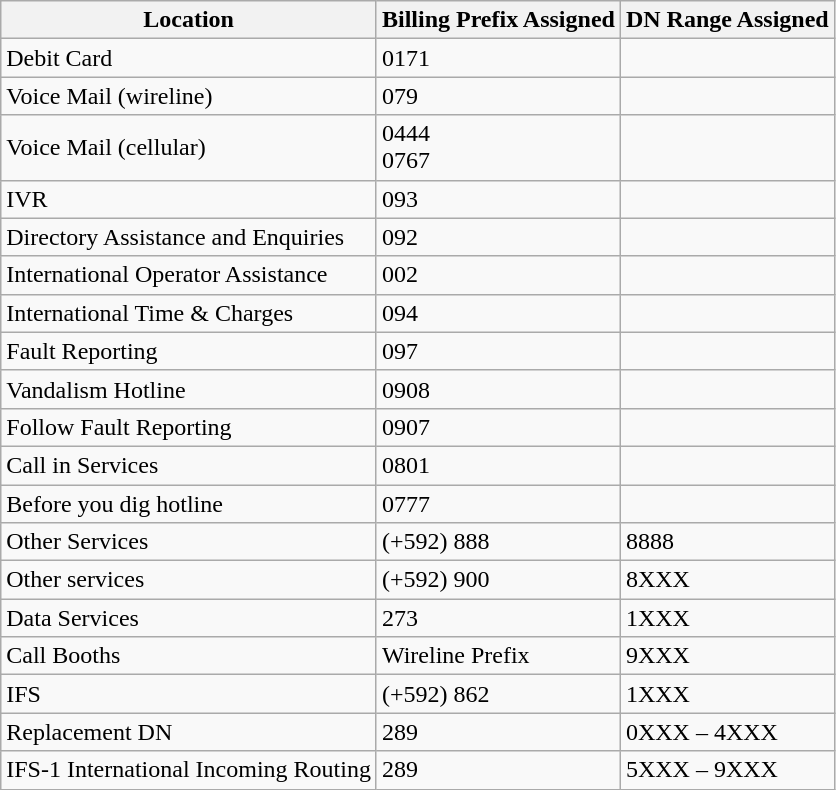<table class="wikitable" border=1>
<tr>
<th>Location</th>
<th>Billing Prefix Assigned</th>
<th>DN Range Assigned</th>
</tr>
<tr>
<td>Debit Card</td>
<td>0171</td>
<td></td>
</tr>
<tr>
<td>Voice Mail (wireline)</td>
<td>079</td>
<td></td>
</tr>
<tr>
<td>Voice Mail (cellular)</td>
<td>0444<br>0767</td>
<td></td>
</tr>
<tr>
<td>IVR</td>
<td>093</td>
<td></td>
</tr>
<tr>
<td>Directory Assistance and Enquiries</td>
<td>092</td>
<td></td>
</tr>
<tr>
<td>International Operator Assistance</td>
<td>002</td>
<td></td>
</tr>
<tr>
<td>International Time & Charges</td>
<td>094</td>
<td></td>
</tr>
<tr>
<td>Fault Reporting</td>
<td>097</td>
<td></td>
</tr>
<tr>
<td>Vandalism Hotline</td>
<td>0908</td>
<td></td>
</tr>
<tr>
<td>Follow Fault Reporting</td>
<td>0907</td>
<td></td>
</tr>
<tr>
<td>Call in Services</td>
<td>0801</td>
<td></td>
</tr>
<tr>
<td>Before you dig hotline</td>
<td>0777</td>
<td></td>
</tr>
<tr>
<td>Other Services</td>
<td>(+592) 888</td>
<td>8888</td>
</tr>
<tr>
<td>Other services</td>
<td>(+592) 900</td>
<td>8XXX</td>
</tr>
<tr>
<td>Data Services</td>
<td>273</td>
<td>1XXX</td>
</tr>
<tr>
<td>Call Booths</td>
<td>Wireline Prefix</td>
<td>9XXX</td>
</tr>
<tr>
<td>IFS</td>
<td>(+592) 862</td>
<td>1XXX</td>
</tr>
<tr>
<td IFS PSTN>Replacement DN</td>
<td>289</td>
<td>0XXX – 4XXX</td>
</tr>
<tr>
<td>IFS-1 International Incoming Routing</td>
<td>289</td>
<td>5XXX – 9XXX</td>
</tr>
</table>
